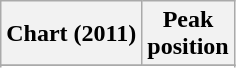<table class="wikitable sortable plainrowheaders">
<tr>
<th scope="col">Chart (2011)</th>
<th scope="col">Peak<br>position</th>
</tr>
<tr>
</tr>
<tr>
</tr>
<tr>
</tr>
<tr>
</tr>
<tr>
</tr>
<tr>
</tr>
<tr>
</tr>
</table>
